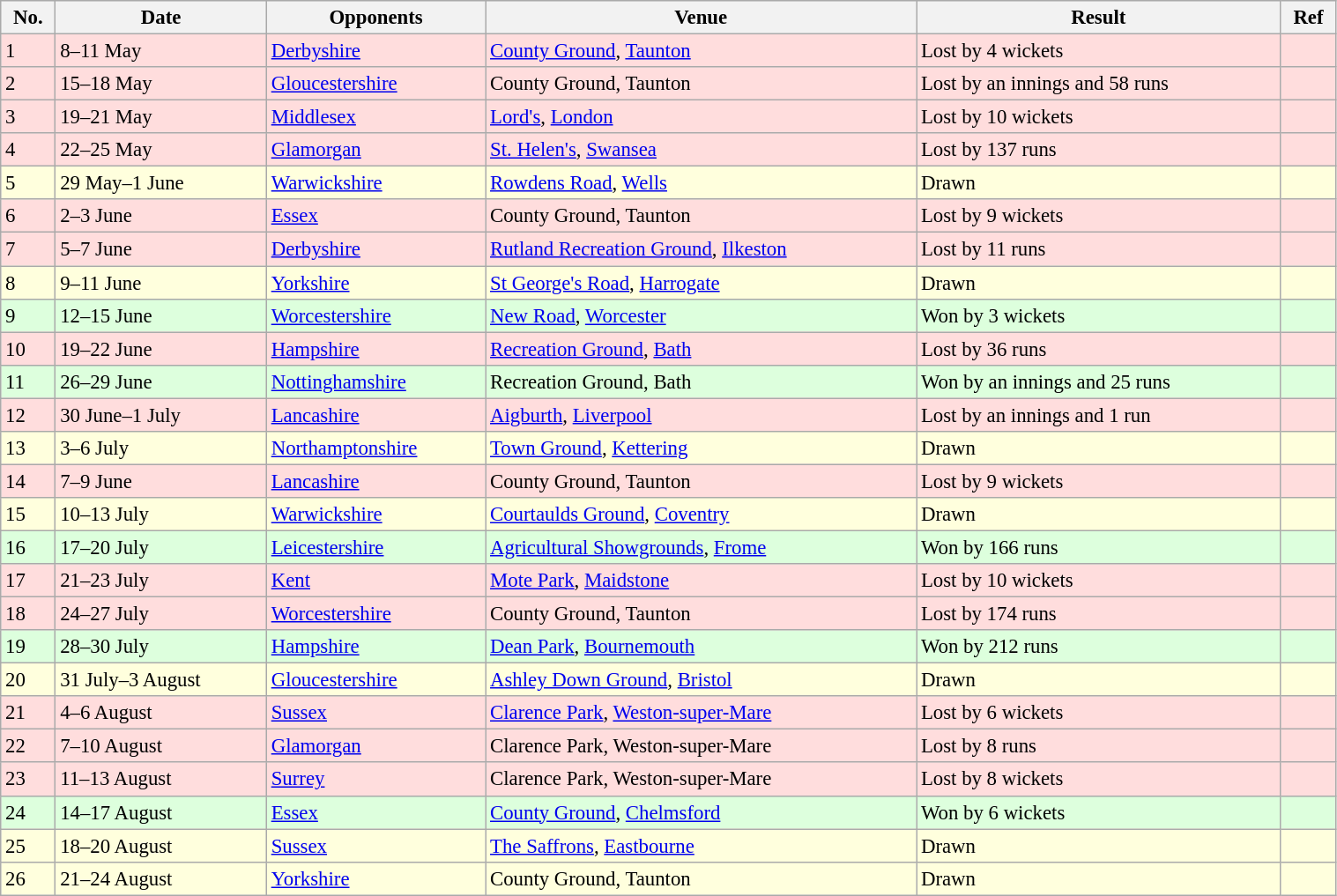<table class="wikitable" width="80%" style="font-size: 95%">
<tr bgcolor="#efefef">
<th>No.</th>
<th>Date</th>
<th>Opponents</th>
<th>Venue</th>
<th>Result</th>
<th>Ref</th>
</tr>
<tr bgcolor="#ffdddd">
<td>1</td>
<td>8–11 May</td>
<td><a href='#'>Derbyshire</a></td>
<td><a href='#'>County Ground</a>, <a href='#'>Taunton</a></td>
<td>Lost by 4 wickets</td>
<td></td>
</tr>
<tr bgcolor="#ffdddd">
<td>2</td>
<td>15–18 May</td>
<td><a href='#'>Gloucestershire</a></td>
<td>County Ground, Taunton</td>
<td>Lost by an innings and 58 runs</td>
<td></td>
</tr>
<tr bgcolor="#ffdddd">
<td>3</td>
<td>19–21 May</td>
<td><a href='#'>Middlesex</a></td>
<td><a href='#'>Lord's</a>, <a href='#'>London</a></td>
<td>Lost by 10 wickets</td>
<td></td>
</tr>
<tr bgcolor="#ffdddd">
<td>4</td>
<td>22–25 May</td>
<td><a href='#'>Glamorgan</a></td>
<td><a href='#'>St. Helen's</a>, <a href='#'>Swansea</a></td>
<td>Lost by 137 runs</td>
<td></td>
</tr>
<tr bgcolor="#ffffdd">
<td>5</td>
<td>29 May–1 June</td>
<td><a href='#'>Warwickshire</a></td>
<td><a href='#'>Rowdens Road</a>, <a href='#'>Wells</a></td>
<td>Drawn</td>
<td></td>
</tr>
<tr bgcolor="#ffdddd">
<td>6</td>
<td>2–3 June</td>
<td><a href='#'>Essex</a></td>
<td>County Ground, Taunton</td>
<td>Lost by 9 wickets</td>
<td></td>
</tr>
<tr bgcolor="#ffdddd">
<td>7</td>
<td>5–7 June</td>
<td><a href='#'>Derbyshire</a></td>
<td><a href='#'>Rutland Recreation Ground</a>, <a href='#'>Ilkeston</a></td>
<td>Lost by 11 runs</td>
<td></td>
</tr>
<tr bgcolor="#ffffdd">
<td>8</td>
<td>9–11 June</td>
<td><a href='#'>Yorkshire</a></td>
<td><a href='#'>St George's Road</a>, <a href='#'>Harrogate</a></td>
<td>Drawn</td>
<td></td>
</tr>
<tr bgcolor="#ddffdd">
<td>9</td>
<td>12–15 June</td>
<td><a href='#'>Worcestershire</a></td>
<td><a href='#'>New Road</a>, <a href='#'>Worcester</a></td>
<td>Won by 3 wickets</td>
<td></td>
</tr>
<tr bgcolor="#ffdddd">
<td>10</td>
<td>19–22 June</td>
<td><a href='#'>Hampshire</a></td>
<td><a href='#'>Recreation Ground</a>, <a href='#'>Bath</a></td>
<td>Lost by 36 runs</td>
<td></td>
</tr>
<tr bgcolor="#ddffdd">
<td>11</td>
<td>26–29 June</td>
<td><a href='#'>Nottinghamshire</a></td>
<td>Recreation Ground, Bath</td>
<td>Won by an innings and 25 runs</td>
<td></td>
</tr>
<tr bgcolor="#ffdddd">
<td>12</td>
<td>30 June–1 July</td>
<td><a href='#'>Lancashire</a></td>
<td><a href='#'>Aigburth</a>, <a href='#'>Liverpool</a></td>
<td>Lost by an innings and 1 run</td>
<td></td>
</tr>
<tr bgcolor="#ffffdd">
<td>13</td>
<td>3–6 July</td>
<td><a href='#'>Northamptonshire</a></td>
<td><a href='#'>Town Ground</a>, <a href='#'>Kettering</a></td>
<td>Drawn</td>
<td></td>
</tr>
<tr bgcolor="#ffdddd">
<td>14</td>
<td>7–9 June</td>
<td><a href='#'>Lancashire</a></td>
<td>County Ground, Taunton</td>
<td>Lost by 9 wickets</td>
<td></td>
</tr>
<tr bgcolor="#ffffdd">
<td>15</td>
<td>10–13 July</td>
<td><a href='#'>Warwickshire</a></td>
<td><a href='#'>Courtaulds Ground</a>, <a href='#'>Coventry</a></td>
<td>Drawn</td>
<td></td>
</tr>
<tr bgcolor="#ddffdd">
<td>16</td>
<td>17–20 July</td>
<td><a href='#'>Leicestershire</a></td>
<td><a href='#'>Agricultural Showgrounds</a>, <a href='#'>Frome</a></td>
<td>Won by 166 runs</td>
<td></td>
</tr>
<tr bgcolor="#ffdddd">
<td>17</td>
<td>21–23 July</td>
<td><a href='#'>Kent</a></td>
<td><a href='#'>Mote Park</a>, <a href='#'>Maidstone</a></td>
<td>Lost by 10 wickets</td>
<td></td>
</tr>
<tr bgcolor="#ffdddd">
<td>18</td>
<td>24–27 July</td>
<td><a href='#'>Worcestershire</a></td>
<td>County Ground, Taunton</td>
<td>Lost by 174 runs</td>
<td></td>
</tr>
<tr bgcolor="#ddffdd">
<td>19</td>
<td>28–30 July</td>
<td><a href='#'>Hampshire</a></td>
<td><a href='#'>Dean Park</a>, <a href='#'>Bournemouth</a></td>
<td>Won by 212 runs</td>
<td></td>
</tr>
<tr bgcolor="#ffffdd">
<td>20</td>
<td>31 July–3 August</td>
<td><a href='#'>Gloucestershire</a></td>
<td><a href='#'>Ashley Down Ground</a>, <a href='#'>Bristol</a></td>
<td>Drawn</td>
<td></td>
</tr>
<tr bgcolor="#ffdddd">
<td>21</td>
<td>4–6 August</td>
<td><a href='#'>Sussex</a></td>
<td><a href='#'>Clarence Park</a>, <a href='#'>Weston-super-Mare</a></td>
<td>Lost by 6 wickets</td>
<td></td>
</tr>
<tr bgcolor="#ffdddd">
<td>22</td>
<td>7–10 August</td>
<td><a href='#'>Glamorgan</a></td>
<td>Clarence Park, Weston-super-Mare</td>
<td>Lost by 8 runs</td>
<td></td>
</tr>
<tr bgcolor="#ffdddd">
<td>23</td>
<td>11–13 August</td>
<td><a href='#'>Surrey</a></td>
<td>Clarence Park, Weston-super-Mare</td>
<td>Lost by 8 wickets</td>
<td></td>
</tr>
<tr bgcolor="#ddffdd">
<td>24</td>
<td>14–17 August</td>
<td><a href='#'>Essex</a></td>
<td><a href='#'>County Ground</a>, <a href='#'>Chelmsford</a></td>
<td>Won by 6 wickets</td>
<td></td>
</tr>
<tr bgcolor="#ffffdd">
<td>25</td>
<td>18–20 August</td>
<td><a href='#'>Sussex</a></td>
<td><a href='#'>The Saffrons</a>, <a href='#'>Eastbourne</a></td>
<td>Drawn</td>
<td></td>
</tr>
<tr bgcolor="#ffffdd">
<td>26</td>
<td>21–24 August</td>
<td><a href='#'>Yorkshire</a></td>
<td>County Ground, Taunton</td>
<td>Drawn</td>
<td></td>
</tr>
</table>
